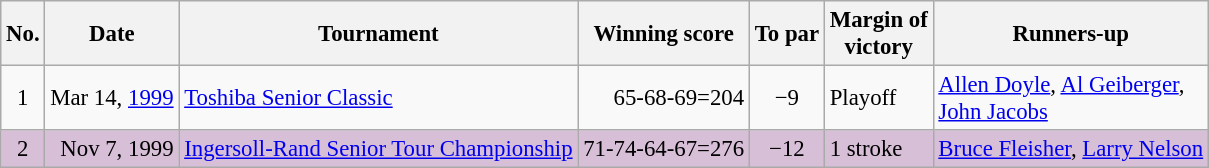<table class="wikitable" style="font-size:95%;">
<tr>
<th>No.</th>
<th>Date</th>
<th>Tournament</th>
<th>Winning score</th>
<th>To par</th>
<th>Margin of<br>victory</th>
<th>Runners-up</th>
</tr>
<tr>
<td align=center>1</td>
<td align=right>Mar 14, <a href='#'>1999</a></td>
<td><a href='#'>Toshiba Senior Classic</a></td>
<td align=right>65-68-69=204</td>
<td align=center>−9</td>
<td>Playoff</td>
<td> <a href='#'>Allen Doyle</a>,  <a href='#'>Al Geiberger</a>,<br> <a href='#'>John Jacobs</a></td>
</tr>
<tr style="background:thistle;">
<td align=center>2</td>
<td align=right>Nov 7, 1999</td>
<td><a href='#'>Ingersoll-Rand Senior Tour Championship</a></td>
<td align=right>71-74-64-67=276</td>
<td align=center>−12</td>
<td>1 stroke</td>
<td> <a href='#'>Bruce Fleisher</a>,  <a href='#'>Larry Nelson</a></td>
</tr>
</table>
